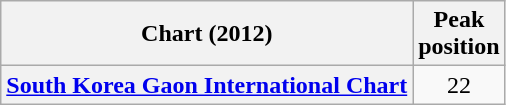<table class="wikitable plainrowheaders" style="text-align:center;">
<tr>
<th scope="col">Chart (2012)</th>
<th scope="col">Peak<br>position</th>
</tr>
<tr>
<th scope="row"><a href='#'>South Korea Gaon International Chart</a></th>
<td>22</td>
</tr>
</table>
